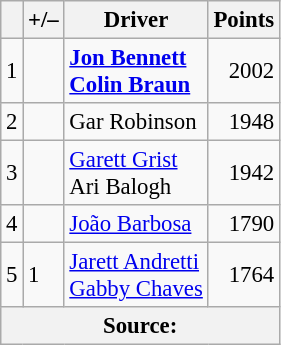<table class="wikitable" style="font-size: 95%;">
<tr>
<th scope="col"></th>
<th scope="col">+/–</th>
<th scope="col">Driver</th>
<th scope="col">Points</th>
</tr>
<tr>
<td align=center>1</td>
<td align="left"></td>
<td><strong> <a href='#'>Jon Bennett</a><br> <a href='#'>Colin Braun</a></strong></td>
<td align=right>2002</td>
</tr>
<tr>
<td align=center>2</td>
<td align="left"></td>
<td> Gar Robinson</td>
<td align=right>1948</td>
</tr>
<tr>
<td align=center>3</td>
<td align="left"></td>
<td> <a href='#'>Garett Grist</a><br> Ari Balogh</td>
<td align=right>1942</td>
</tr>
<tr>
<td align=center>4</td>
<td align="left"></td>
<td> <a href='#'>João Barbosa</a></td>
<td align=right>1790</td>
</tr>
<tr>
<td align=center>5</td>
<td align="left"> 1</td>
<td> <a href='#'>Jarett Andretti</a><br> <a href='#'>Gabby Chaves</a></td>
<td align=right>1764</td>
</tr>
<tr>
<th colspan=5>Source:</th>
</tr>
</table>
